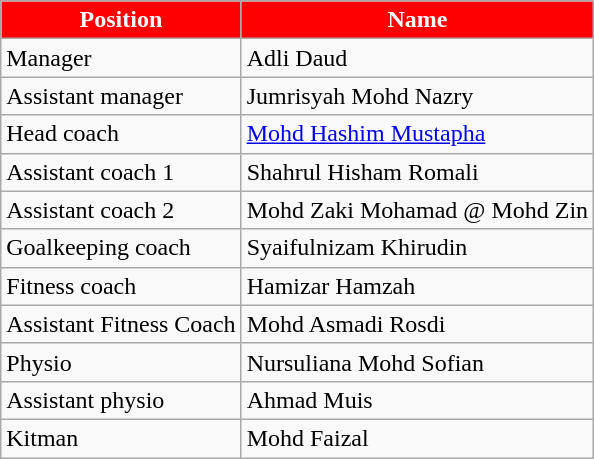<table class="wikitable">
<tr>
<th style="background:Red; color:White; text-align:center;">Position</th>
<th style="background:Red; color:White; text-align:center;">Name</th>
</tr>
<tr>
<td>Manager</td>
<td> Adli Daud</td>
</tr>
<tr>
<td>Assistant manager</td>
<td> Jumrisyah Mohd Nazry</td>
</tr>
<tr>
<td>Head coach</td>
<td> <a href='#'>Mohd Hashim Mustapha</a></td>
</tr>
<tr>
<td>Assistant coach 1</td>
<td> Shahrul Hisham Romali</td>
</tr>
<tr>
<td>Assistant coach 2</td>
<td>  Mohd Zaki Mohamad @ Mohd Zin</td>
</tr>
<tr>
<td>Goalkeeping coach</td>
<td> Syaifulnizam Khirudin</td>
</tr>
<tr>
<td>Fitness coach</td>
<td> Hamizar Hamzah</td>
</tr>
<tr>
<td>Assistant Fitness Coach</td>
<td> Mohd Asmadi Rosdi</td>
</tr>
<tr>
<td>Physio</td>
<td> Nursuliana Mohd Sofian</td>
</tr>
<tr>
<td>Assistant physio</td>
<td> Ahmad Muis</td>
</tr>
<tr>
<td>Kitman</td>
<td> Mohd Faizal</td>
</tr>
</table>
